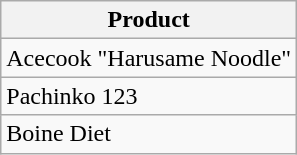<table class="wikitable">
<tr>
<th>Product</th>
</tr>
<tr>
<td>Acecook  "Harusame Noodle"</td>
</tr>
<tr>
<td>Pachinko 123</td>
</tr>
<tr>
<td>Boine Diet</td>
</tr>
</table>
